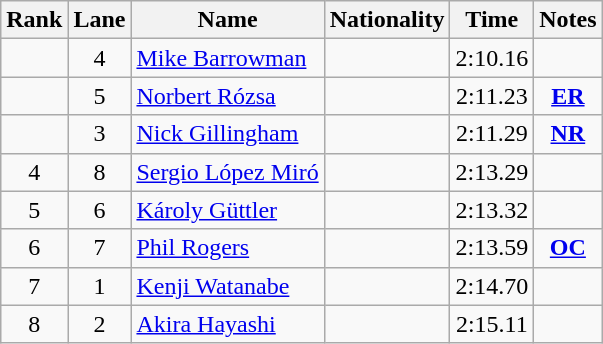<table class="wikitable sortable" style="text-align:center">
<tr>
<th>Rank</th>
<th>Lane</th>
<th>Name</th>
<th>Nationality</th>
<th>Time</th>
<th>Notes</th>
</tr>
<tr>
<td></td>
<td>4</td>
<td align=left><a href='#'>Mike Barrowman</a></td>
<td align=left></td>
<td>2:10.16</td>
<td></td>
</tr>
<tr>
<td></td>
<td>5</td>
<td align=left><a href='#'>Norbert Rózsa</a></td>
<td align=left></td>
<td>2:11.23</td>
<td><strong><a href='#'>ER</a></strong></td>
</tr>
<tr>
<td></td>
<td>3</td>
<td align=left><a href='#'>Nick Gillingham</a></td>
<td align=left></td>
<td>2:11.29</td>
<td><strong><a href='#'>NR</a></strong></td>
</tr>
<tr>
<td>4</td>
<td>8</td>
<td align=left><a href='#'>Sergio López Miró</a></td>
<td align=left></td>
<td>2:13.29</td>
<td></td>
</tr>
<tr>
<td>5</td>
<td>6</td>
<td align=left><a href='#'>Károly Güttler</a></td>
<td align=left></td>
<td>2:13.32</td>
<td></td>
</tr>
<tr>
<td>6</td>
<td>7</td>
<td align=left><a href='#'>Phil Rogers</a></td>
<td align=left></td>
<td>2:13.59</td>
<td><strong><a href='#'>OC</a></strong></td>
</tr>
<tr>
<td>7</td>
<td>1</td>
<td align=left><a href='#'>Kenji Watanabe</a></td>
<td align=left></td>
<td>2:14.70</td>
<td></td>
</tr>
<tr>
<td>8</td>
<td>2</td>
<td align=left><a href='#'>Akira Hayashi</a></td>
<td align=left></td>
<td>2:15.11</td>
<td></td>
</tr>
</table>
